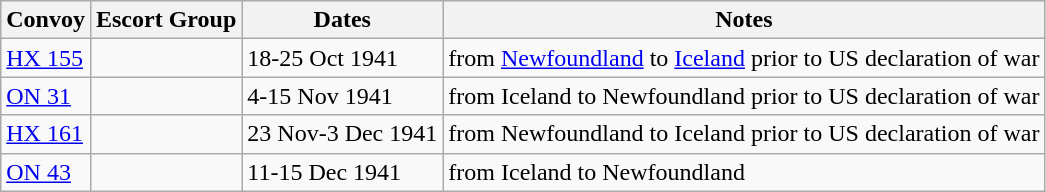<table class="wikitable">
<tr>
<th>Convoy</th>
<th>Escort Group</th>
<th>Dates</th>
<th>Notes</th>
</tr>
<tr>
<td><a href='#'>HX 155</a></td>
<td></td>
<td>18-25 Oct 1941</td>
<td>from <a href='#'>Newfoundland</a> to <a href='#'>Iceland</a> prior to US declaration of war</td>
</tr>
<tr>
<td><a href='#'>ON 31</a></td>
<td></td>
<td>4-15 Nov 1941</td>
<td>from Iceland to Newfoundland prior to US declaration of war</td>
</tr>
<tr>
<td><a href='#'>HX 161</a></td>
<td></td>
<td>23 Nov-3 Dec 1941</td>
<td>from Newfoundland to Iceland prior to US declaration of war</td>
</tr>
<tr>
<td><a href='#'>ON 43</a></td>
<td></td>
<td>11-15 Dec 1941</td>
<td>from Iceland to Newfoundland</td>
</tr>
</table>
